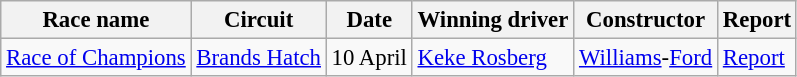<table class="wikitable" style="font-size:95%">
<tr>
<th>Race name</th>
<th>Circuit</th>
<th>Date</th>
<th>Winning driver</th>
<th>Constructor</th>
<th>Report</th>
</tr>
<tr>
<td> <a href='#'>Race of Champions</a></td>
<td><a href='#'>Brands Hatch</a></td>
<td>10 April</td>
<td> <a href='#'>Keke Rosberg</a></td>
<td> <a href='#'>Williams</a>-<a href='#'>Ford</a></td>
<td><a href='#'>Report</a></td>
</tr>
</table>
